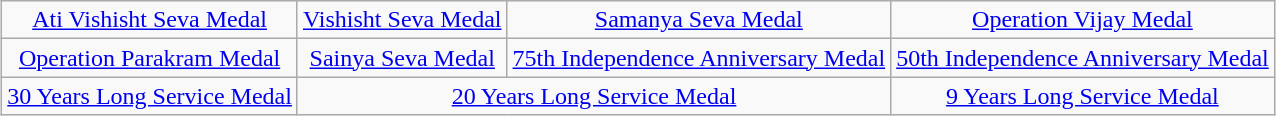<table class="wikitable" style="margin:1em auto; text-align:center;">
<tr>
<td><a href='#'>Ati Vishisht Seva Medal</a></td>
<td><a href='#'>Vishisht Seva Medal</a></td>
<td><a href='#'>Samanya Seva Medal</a></td>
<td><a href='#'>Operation Vijay Medal</a></td>
</tr>
<tr>
<td><a href='#'>Operation Parakram Medal</a></td>
<td><a href='#'>Sainya Seva Medal</a></td>
<td><a href='#'>75th Independence Anniversary Medal</a></td>
<td><a href='#'>50th Independence Anniversary Medal</a></td>
</tr>
<tr>
<td><a href='#'>30 Years Long Service Medal</a></td>
<td colspan=2><a href='#'>20 Years Long Service Medal</a></td>
<td><a href='#'>9 Years Long Service Medal</a></td>
</tr>
</table>
